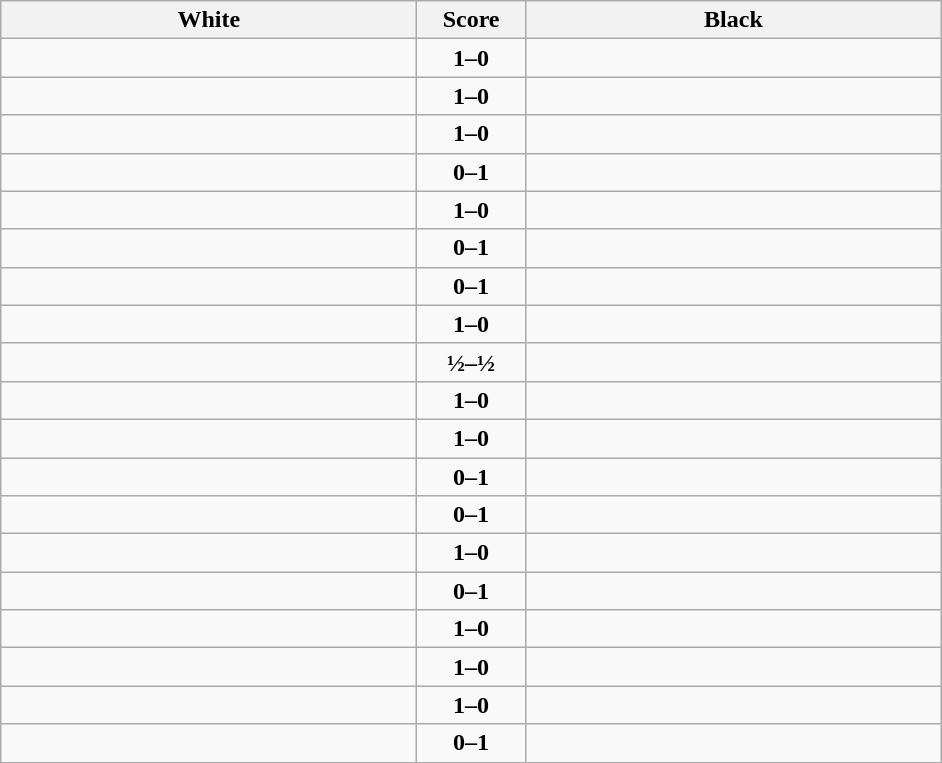<table class="wikitable" style="text-align: center;">
<tr>
<th align="right" width="270">White</th>
<th width="65">Score</th>
<th align="left" width="270">Black</th>
</tr>
<tr>
<td align=left><strong></strong></td>
<td align=center><strong>1–0</strong></td>
<td align=left></td>
</tr>
<tr>
<td align=left><strong></strong></td>
<td align=center><strong>1–0</strong></td>
<td align=left></td>
</tr>
<tr>
<td align=left><strong></strong></td>
<td align=center><strong>1–0</strong></td>
<td align=left></td>
</tr>
<tr>
<td align=left></td>
<td align=center><strong>0–1</strong></td>
<td align=left><strong></strong></td>
</tr>
<tr>
<td align=left><strong></strong></td>
<td align=center><strong>1–0</strong></td>
<td align=left></td>
</tr>
<tr>
<td align=left></td>
<td align=center><strong>0–1</strong></td>
<td align=left><strong></strong></td>
</tr>
<tr>
<td align=left></td>
<td align=center><strong>0–1</strong></td>
<td align=left><strong></strong></td>
</tr>
<tr>
<td align=left><strong></strong></td>
<td align=center><strong>1–0</strong></td>
<td align=left></td>
</tr>
<tr>
<td align=left></td>
<td align=center><strong>½–½</strong></td>
<td align=left></td>
</tr>
<tr>
<td align=left><strong></strong></td>
<td align=center><strong>1–0</strong></td>
<td align=left></td>
</tr>
<tr>
<td align=left><strong></strong></td>
<td align=center><strong>1–0</strong></td>
<td align=left></td>
</tr>
<tr>
<td align=left></td>
<td align=center><strong>0–1</strong></td>
<td align=left><strong></strong></td>
</tr>
<tr>
<td align=left></td>
<td align=center><strong>0–1</strong></td>
<td align=left><strong></strong></td>
</tr>
<tr>
<td align=left><strong></strong></td>
<td align=center><strong>1–0</strong></td>
<td align=left></td>
</tr>
<tr>
<td align=left></td>
<td align=center><strong>0–1</strong></td>
<td align=left><strong></strong></td>
</tr>
<tr>
<td align=left><strong></strong></td>
<td align=center><strong>1–0</strong></td>
<td align=left></td>
</tr>
<tr>
<td align=left><strong></strong></td>
<td align=center><strong>1–0</strong></td>
<td align=left></td>
</tr>
<tr>
<td align=left><strong></strong></td>
<td align=center><strong>1–0</strong></td>
<td align=left></td>
</tr>
<tr>
<td align=left></td>
<td align=center><strong>0–1</strong></td>
<td align=left><strong></strong></td>
</tr>
</table>
